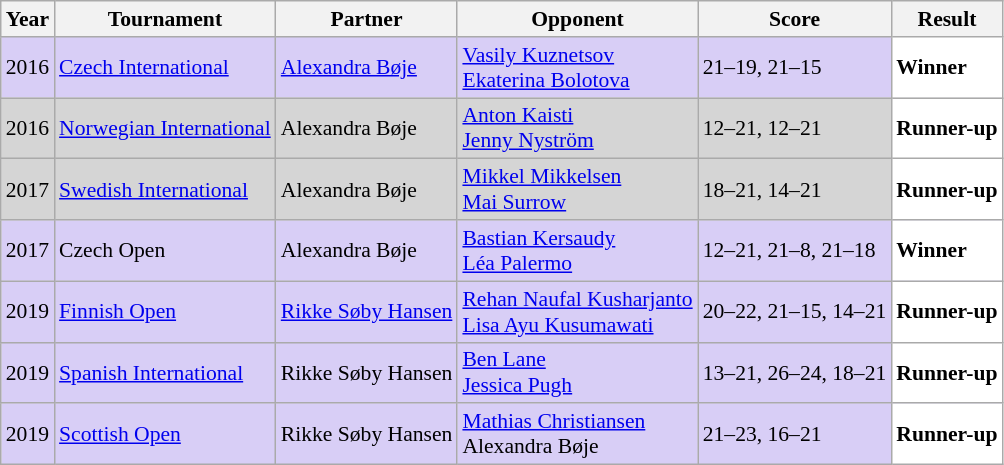<table class="sortable wikitable" style="font-size: 90%;">
<tr>
<th>Year</th>
<th>Tournament</th>
<th>Partner</th>
<th>Opponent</th>
<th>Score</th>
<th>Result</th>
</tr>
<tr style="background:#D8CEF6">
<td align="center">2016</td>
<td align="left"><a href='#'>Czech International</a></td>
<td align="left"> <a href='#'>Alexandra Bøje</a></td>
<td align="left"> <a href='#'>Vasily Kuznetsov</a><br> <a href='#'>Ekaterina Bolotova</a></td>
<td align="left">21–19, 21–15</td>
<td style="text-align:left; background:white"> <strong>Winner</strong></td>
</tr>
<tr style="background:#D5D5D5">
<td align="center">2016</td>
<td align="left"><a href='#'>Norwegian International</a></td>
<td align="left"> Alexandra Bøje</td>
<td align="left"> <a href='#'>Anton Kaisti</a><br> <a href='#'>Jenny Nyström</a></td>
<td align="left">12–21, 12–21</td>
<td style="text-align:left; background:white"> <strong>Runner-up</strong></td>
</tr>
<tr style="background:#D5D5D5">
<td align="center">2017</td>
<td align="left"><a href='#'>Swedish International</a></td>
<td align="left"> Alexandra Bøje</td>
<td align="left"> <a href='#'>Mikkel Mikkelsen</a><br> <a href='#'>Mai Surrow</a></td>
<td align="left">18–21, 14–21</td>
<td style="text-align:left; background:white"> <strong>Runner-up</strong></td>
</tr>
<tr style="background:#D8CEF6">
<td align="center">2017</td>
<td align="left">Czech Open</td>
<td align="left"> Alexandra Bøje</td>
<td align="left"> <a href='#'>Bastian Kersaudy</a><br> <a href='#'>Léa Palermo</a></td>
<td align="left">12–21, 21–8, 21–18</td>
<td style="text-align:left; background:white"> <strong>Winner</strong></td>
</tr>
<tr style="background:#D8CEF6">
<td align="center">2019</td>
<td align="left"><a href='#'>Finnish Open</a></td>
<td align="left"> <a href='#'>Rikke Søby Hansen</a></td>
<td align="left"> <a href='#'>Rehan Naufal Kusharjanto</a><br> <a href='#'>Lisa Ayu Kusumawati</a></td>
<td align="left">20–22, 21–15, 14–21</td>
<td style="text-align:left; background:white"> <strong>Runner-up</strong></td>
</tr>
<tr style="background:#D8CEF6">
<td align="center">2019</td>
<td align="left"><a href='#'>Spanish International</a></td>
<td align="left"> Rikke Søby Hansen</td>
<td align="left"> <a href='#'>Ben Lane</a><br> <a href='#'>Jessica Pugh</a></td>
<td align="left">13–21, 26–24, 18–21</td>
<td style="text-align:left; background:white"> <strong>Runner-up</strong></td>
</tr>
<tr style="background:#D8CEF6">
<td align="center">2019</td>
<td align="left"><a href='#'>Scottish Open</a></td>
<td align="left"> Rikke Søby Hansen</td>
<td align="left"> <a href='#'>Mathias Christiansen</a><br> Alexandra Bøje</td>
<td align="left">21–23, 16–21</td>
<td style="text-align:left; background:white"> <strong>Runner-up</strong></td>
</tr>
</table>
